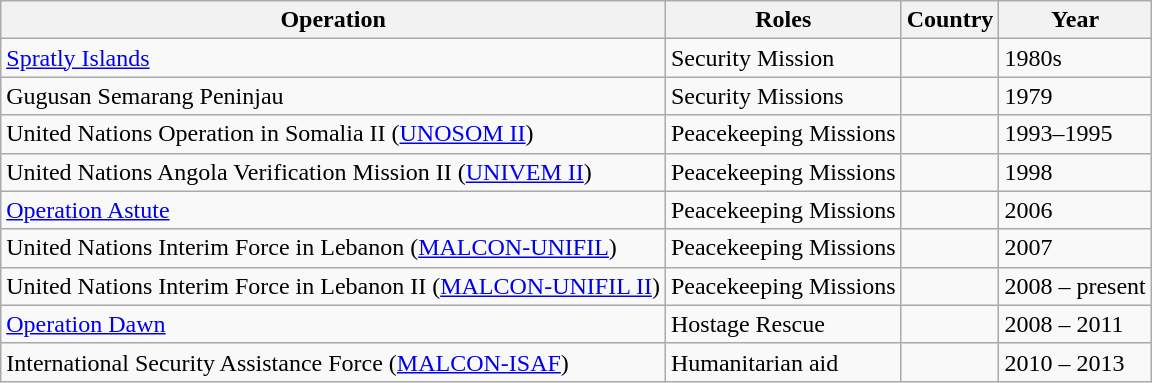<table class="wikitable">
<tr>
<th>Operation</th>
<th>Roles</th>
<th>Country</th>
<th>Year</th>
</tr>
<tr>
<td><a href='#'>Spratly Islands</a></td>
<td>Security Mission</td>
<td></td>
<td>1980s</td>
</tr>
<tr>
<td>Gugusan Semarang Peninjau</td>
<td>Security Missions</td>
<td></td>
<td>1979</td>
</tr>
<tr>
<td>United Nations Operation in Somalia II (<a href='#'>UNOSOM II</a>)</td>
<td>Peacekeeping Missions</td>
<td></td>
<td>1993–1995</td>
</tr>
<tr>
<td>United Nations Angola Verification Mission II (<a href='#'>UNIVEM II</a>)</td>
<td>Peacekeeping Missions</td>
<td></td>
<td>1998</td>
</tr>
<tr>
<td><a href='#'>Operation Astute</a></td>
<td>Peacekeeping Missions</td>
<td></td>
<td>2006</td>
</tr>
<tr>
<td>United Nations Interim Force in Lebanon (<a href='#'>MALCON-UNIFIL</a>)</td>
<td>Peacekeeping Missions</td>
<td></td>
<td>2007</td>
</tr>
<tr>
<td>United Nations Interim Force in Lebanon II (<a href='#'>MALCON-UNIFIL II</a>)</td>
<td>Peacekeeping Missions</td>
<td></td>
<td>2008 – present</td>
</tr>
<tr>
<td><a href='#'>Operation Dawn</a></td>
<td>Hostage Rescue</td>
<td></td>
<td>2008 – 2011</td>
</tr>
<tr>
<td>International Security Assistance Force (<a href='#'>MALCON-ISAF</a>)</td>
<td>Humanitarian aid</td>
<td></td>
<td>2010 – 2013</td>
</tr>
</table>
